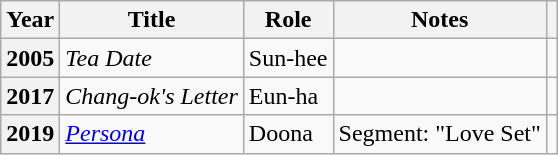<table class="wikitable plainrowheaders sortable">
<tr>
<th scope="col">Year</th>
<th scope="col">Title</th>
<th scope="col">Role</th>
<th scope="col" class="unsortable">Notes</th>
<th scope="col" class="unsortable"></th>
</tr>
<tr>
<th scope="row">2005</th>
<td><em>Tea Date</em></td>
<td>Sun-hee</td>
<td></td>
<td style="text-align:center"></td>
</tr>
<tr>
<th scope="row">2017</th>
<td><em>Chang-ok's Letter</em></td>
<td>Eun-ha</td>
<td></td>
<td style="text-align:center"></td>
</tr>
<tr>
<th scope="row">2019</th>
<td><em><a href='#'>Persona</a></em></td>
<td>Doona</td>
<td>Segment: "Love Set"</td>
<td style="text-align:center"></td>
</tr>
</table>
